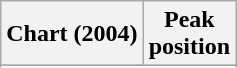<table class="wikitable sortable plainrowheaders">
<tr>
<th scope="col">Chart (2004)</th>
<th scope="col">Peak<br>position</th>
</tr>
<tr>
</tr>
<tr>
</tr>
<tr>
</tr>
<tr>
</tr>
<tr>
</tr>
<tr>
</tr>
<tr>
</tr>
<tr>
</tr>
</table>
